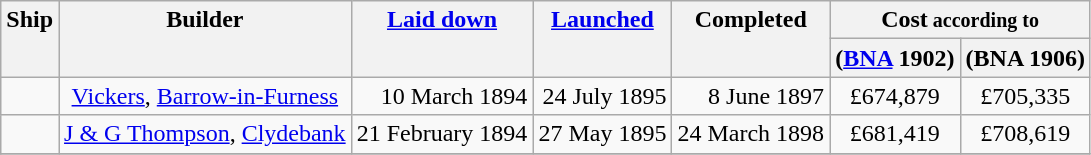<table class="wikitable">
<tr valign="top">
<th rowspan=2>Ship</th>
<th align = center rowspan=2>Builder</th>
<th align = center rowspan=2><a href='#'>Laid down</a></th>
<th align = center rowspan=2><a href='#'>Launched</a></th>
<th align = center rowspan=2>Completed</th>
<th colspan = 2>Cost<small> according to</small></th>
</tr>
<tr valign="top">
<th align = center>(<a href='#'>BNA</a> 1902)</th>
<th align = center>(BNA 1906)</th>
</tr>
<tr valign=top>
<td></td>
<td align="center"><a href='#'>Vickers</a>, <a href='#'>Barrow-in-Furness</a></td>
<td align=right>10 March 1894</td>
<td align=right>24 July 1895</td>
<td align=right>8 June 1897</td>
<td align="center">£674,879</td>
<td align="center">£705,335</td>
</tr>
<tr valign=top>
<td></td>
<td align="center"><a href='#'>J & G Thompson</a>, <a href='#'>Clydebank</a></td>
<td align=right>21 February 1894</td>
<td align=right>27 May 1895</td>
<td align=right>24 March 1898</td>
<td align="center">£681,419</td>
<td align="center">£708,619</td>
</tr>
<tr>
</tr>
</table>
